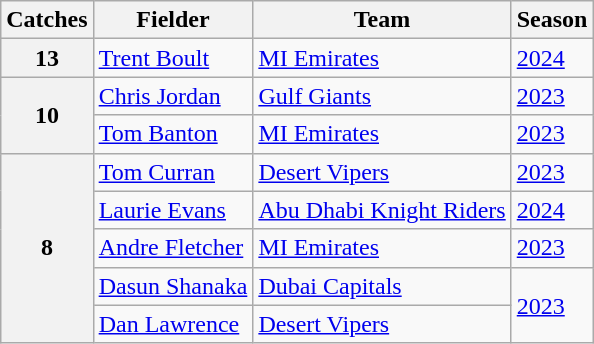<table class="wikitable">
<tr>
<th>Catches</th>
<th>Fielder</th>
<th>Team</th>
<th>Season</th>
</tr>
<tr>
<th>13</th>
<td><a href='#'>Trent Boult</a></td>
<td><a href='#'>MI Emirates</a></td>
<td><a href='#'>2024</a></td>
</tr>
<tr>
<th rowspan="2">10</th>
<td><a href='#'>Chris Jordan</a></td>
<td><a href='#'>Gulf Giants</a></td>
<td><a href='#'>2023</a></td>
</tr>
<tr>
<td><a href='#'>Tom Banton</a></td>
<td><a href='#'>MI Emirates</a></td>
<td><a href='#'>2023</a></td>
</tr>
<tr>
<th rowspan="5">8</th>
<td><a href='#'>Tom Curran</a></td>
<td><a href='#'>Desert Vipers</a></td>
<td><a href='#'>2023</a></td>
</tr>
<tr>
<td><a href='#'>Laurie Evans</a></td>
<td><a href='#'>Abu Dhabi Knight Riders</a></td>
<td><a href='#'>2024</a></td>
</tr>
<tr>
<td><a href='#'>Andre Fletcher</a></td>
<td><a href='#'>MI Emirates</a></td>
<td><a href='#'>2023</a></td>
</tr>
<tr>
<td><a href='#'>Dasun Shanaka</a></td>
<td><a href='#'>Dubai Capitals</a></td>
<td rowspan="2"><a href='#'>2023</a></td>
</tr>
<tr>
<td><a href='#'>Dan Lawrence</a></td>
<td><a href='#'>Desert Vipers</a></td>
</tr>
</table>
